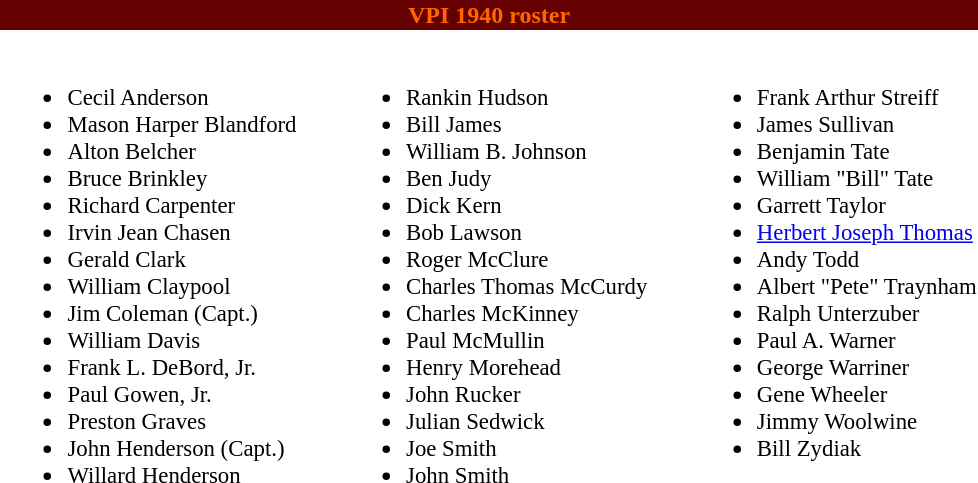<table class="toccolours" style="text-align: left;">
<tr>
<th colspan="9" style="background:#660000;color:#FF6600;text-align:center;"><span><strong>VPI 1940 roster</strong></span></th>
</tr>
<tr>
<td></td>
<td style="font-size:95%; vertical-align:top;"><br><ul><li>Cecil Anderson</li><li>Mason Harper Blandford</li><li>Alton Belcher</li><li>Bruce Brinkley</li><li>Richard Carpenter</li><li>Irvin Jean Chasen</li><li>Gerald Clark</li><li>William Claypool</li><li>Jim Coleman (Capt.)</li><li>William Davis</li><li>Frank L. DeBord, Jr.</li><li>Paul Gowen, Jr.</li><li>Preston Graves</li><li>John Henderson (Capt.)</li><li>Willard Henderson</li></ul></td>
<td style="width: 25px;"></td>
<td style="font-size:95%; vertical-align:top;"><br><ul><li>Rankin Hudson</li><li>Bill James</li><li>William B. Johnson</li><li>Ben Judy</li><li>Dick Kern</li><li>Bob Lawson</li><li>Roger McClure</li><li>Charles Thomas McCurdy</li><li>Charles McKinney</li><li>Paul McMullin</li><li>Henry Morehead</li><li>John Rucker</li><li>Julian Sedwick</li><li>Joe Smith</li><li>John Smith</li></ul></td>
<td style="width: 25px;"></td>
<td style="font-size:95%; vertical-align:top;"><br><ul><li>Frank Arthur Streiff</li><li>James Sullivan</li><li>Benjamin Tate</li><li>William "Bill" Tate</li><li>Garrett Taylor</li><li><a href='#'>Herbert Joseph Thomas</a></li><li>Andy Todd</li><li>Albert "Pete" Traynham</li><li>Ralph Unterzuber</li><li>Paul A. Warner</li><li>George Warriner</li><li>Gene Wheeler</li><li>Jimmy Woolwine</li><li>Bill Zydiak</li></ul></td>
</tr>
</table>
